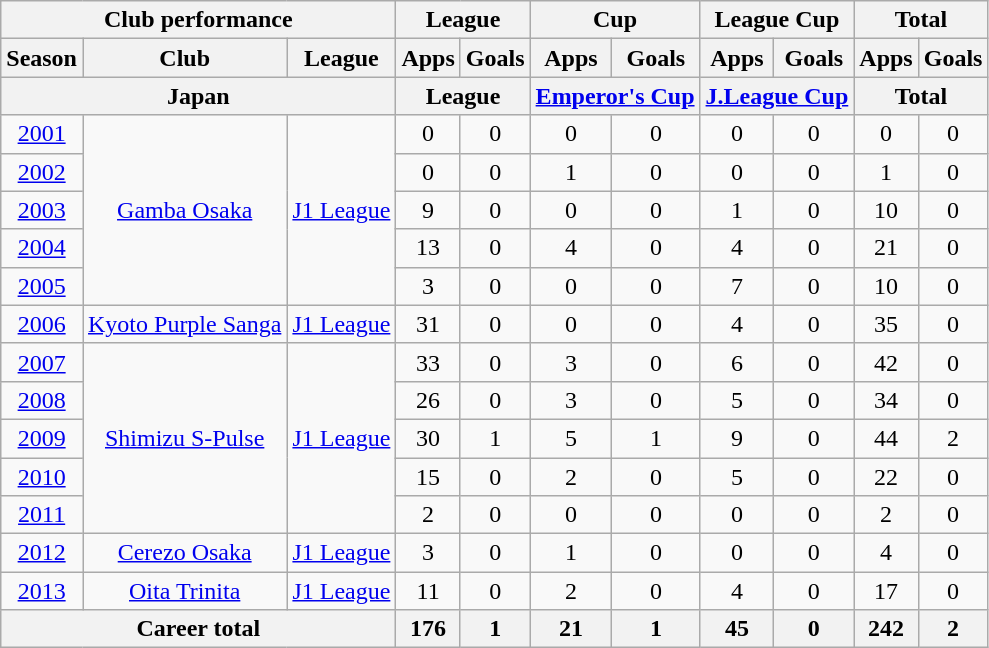<table class="wikitable" style="text-align:center">
<tr>
<th colspan=3>Club performance</th>
<th colspan=2>League</th>
<th colspan=2>Cup</th>
<th colspan=2>League Cup</th>
<th colspan=2>Total</th>
</tr>
<tr>
<th>Season</th>
<th>Club</th>
<th>League</th>
<th>Apps</th>
<th>Goals</th>
<th>Apps</th>
<th>Goals</th>
<th>Apps</th>
<th>Goals</th>
<th>Apps</th>
<th>Goals</th>
</tr>
<tr>
<th colspan=3>Japan</th>
<th colspan=2>League</th>
<th colspan=2><a href='#'>Emperor's Cup</a></th>
<th colspan=2><a href='#'>J.League Cup</a></th>
<th colspan=2>Total</th>
</tr>
<tr>
<td><a href='#'>2001</a></td>
<td rowspan="5"><a href='#'>Gamba Osaka</a></td>
<td rowspan="5"><a href='#'>J1 League</a></td>
<td>0</td>
<td>0</td>
<td>0</td>
<td>0</td>
<td>0</td>
<td>0</td>
<td>0</td>
<td>0</td>
</tr>
<tr>
<td><a href='#'>2002</a></td>
<td>0</td>
<td>0</td>
<td>1</td>
<td>0</td>
<td>0</td>
<td>0</td>
<td>1</td>
<td>0</td>
</tr>
<tr>
<td><a href='#'>2003</a></td>
<td>9</td>
<td>0</td>
<td>0</td>
<td>0</td>
<td>1</td>
<td>0</td>
<td>10</td>
<td>0</td>
</tr>
<tr>
<td><a href='#'>2004</a></td>
<td>13</td>
<td>0</td>
<td>4</td>
<td>0</td>
<td>4</td>
<td>0</td>
<td>21</td>
<td>0</td>
</tr>
<tr>
<td><a href='#'>2005</a></td>
<td>3</td>
<td>0</td>
<td>0</td>
<td>0</td>
<td>7</td>
<td>0</td>
<td>10</td>
<td>0</td>
</tr>
<tr>
<td><a href='#'>2006</a></td>
<td><a href='#'>Kyoto Purple Sanga</a></td>
<td><a href='#'>J1 League</a></td>
<td>31</td>
<td>0</td>
<td>0</td>
<td>0</td>
<td>4</td>
<td>0</td>
<td>35</td>
<td>0</td>
</tr>
<tr>
<td><a href='#'>2007</a></td>
<td rowspan="5"><a href='#'>Shimizu S-Pulse</a></td>
<td rowspan="5"><a href='#'>J1 League</a></td>
<td>33</td>
<td>0</td>
<td>3</td>
<td>0</td>
<td>6</td>
<td>0</td>
<td>42</td>
<td>0</td>
</tr>
<tr>
<td><a href='#'>2008</a></td>
<td>26</td>
<td>0</td>
<td>3</td>
<td>0</td>
<td>5</td>
<td>0</td>
<td>34</td>
<td>0</td>
</tr>
<tr>
<td><a href='#'>2009</a></td>
<td>30</td>
<td>1</td>
<td>5</td>
<td>1</td>
<td>9</td>
<td>0</td>
<td>44</td>
<td>2</td>
</tr>
<tr>
<td><a href='#'>2010</a></td>
<td>15</td>
<td>0</td>
<td>2</td>
<td>0</td>
<td>5</td>
<td>0</td>
<td>22</td>
<td>0</td>
</tr>
<tr>
<td><a href='#'>2011</a></td>
<td>2</td>
<td>0</td>
<td>0</td>
<td>0</td>
<td>0</td>
<td>0</td>
<td>2</td>
<td>0</td>
</tr>
<tr>
<td><a href='#'>2012</a></td>
<td><a href='#'>Cerezo Osaka</a></td>
<td><a href='#'>J1 League</a></td>
<td>3</td>
<td>0</td>
<td>1</td>
<td>0</td>
<td>0</td>
<td>0</td>
<td>4</td>
<td>0</td>
</tr>
<tr>
<td><a href='#'>2013</a></td>
<td><a href='#'>Oita Trinita</a></td>
<td><a href='#'>J1 League</a></td>
<td>11</td>
<td>0</td>
<td>2</td>
<td>0</td>
<td>4</td>
<td>0</td>
<td>17</td>
<td>0</td>
</tr>
<tr>
<th colspan=3>Career total</th>
<th>176</th>
<th>1</th>
<th>21</th>
<th>1</th>
<th>45</th>
<th>0</th>
<th>242</th>
<th>2</th>
</tr>
</table>
